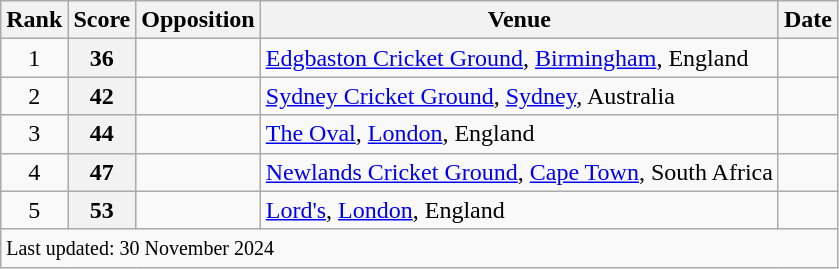<table class="wikitable plainrowheaders sortable">
<tr>
<th scope=col>Rank</th>
<th scope=col>Score</th>
<th scope=col>Opposition</th>
<th scope=col>Venue</th>
<th scope=col>Date</th>
</tr>
<tr>
<td align=center>1</td>
<th scope=row style=text-align:center;>36</th>
<td></td>
<td><a href='#'>Edgbaston Cricket Ground</a>, <a href='#'>Birmingham</a>, England</td>
<td><a href='#'></a></td>
</tr>
<tr>
<td align=center>2</td>
<th scope=row style=text-align:center;>42</th>
<td></td>
<td><a href='#'>Sydney Cricket Ground</a>, <a href='#'>Sydney</a>, Australia</td>
<td><a href='#'></a></td>
</tr>
<tr>
<td align=center>3</td>
<th scope=row style=text-align:center;>44</th>
<td></td>
<td><a href='#'>The Oval</a>, <a href='#'>London</a>, England</td>
<td><a href='#'></a></td>
</tr>
<tr>
<td align=center>4</td>
<th scope=row style=text-align:center;>47</th>
<td></td>
<td><a href='#'>Newlands Cricket Ground</a>, <a href='#'>Cape Town</a>, South Africa</td>
<td><a href='#'></a></td>
</tr>
<tr>
<td align=center>5</td>
<th scope=row style=text-align:center;>53</th>
<td></td>
<td><a href='#'>Lord's</a>, <a href='#'>London</a>, England</td>
<td><a href='#'></a></td>
</tr>
<tr class=sortbottom>
<td colspan=5><small>Last updated: 30 November 2024</small></td>
</tr>
</table>
